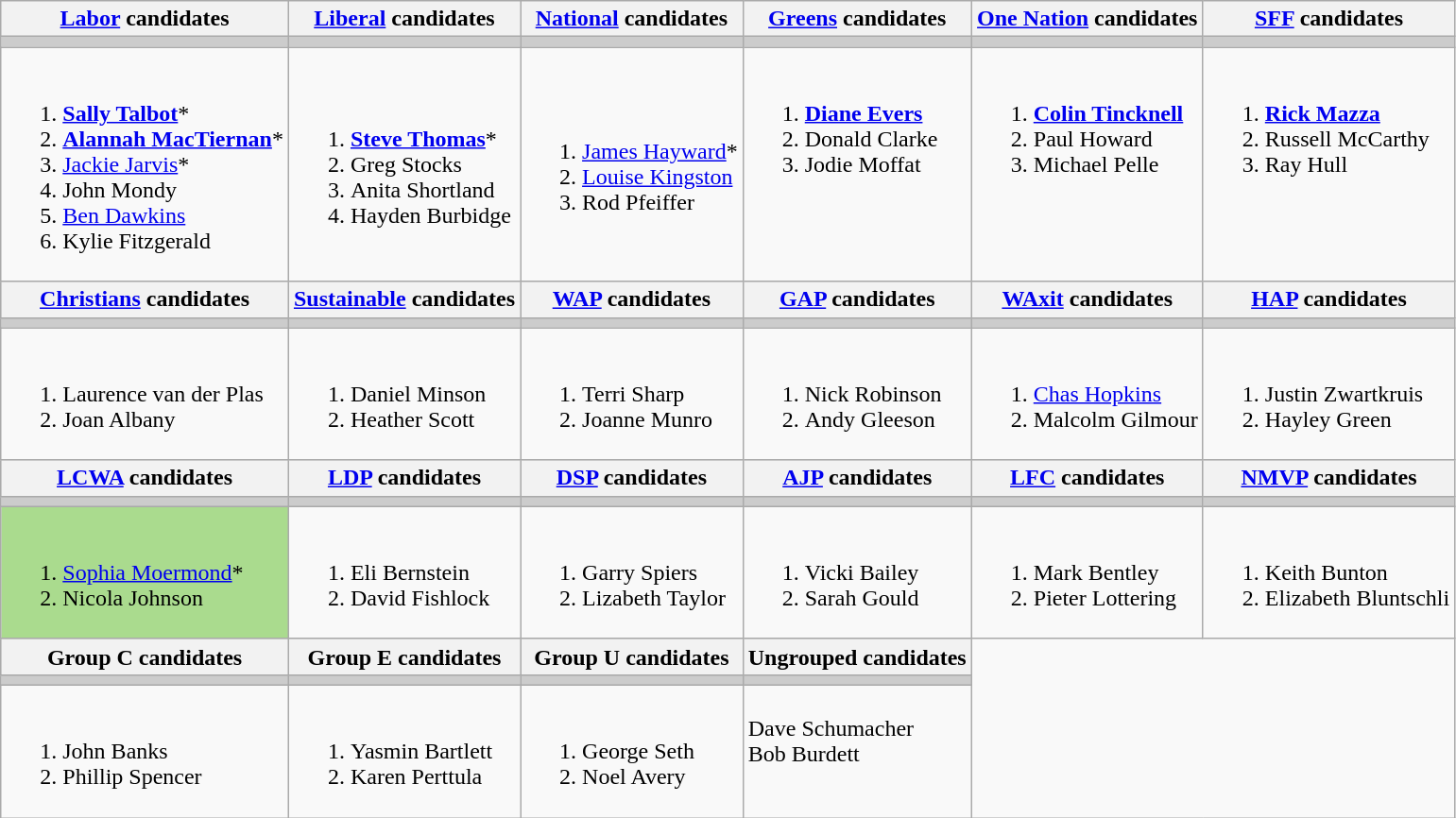<table class="wikitable">
<tr>
<th><a href='#'>Labor</a> candidates</th>
<th><a href='#'>Liberal</a> candidates</th>
<th><a href='#'>National</a> candidates</th>
<th><a href='#'>Greens</a> candidates</th>
<th><a href='#'>One Nation</a> candidates</th>
<th><a href='#'>SFF</a> candidates</th>
</tr>
<tr bgcolor="#cccccc">
<td></td>
<td></td>
<td></td>
<td></td>
<td></td>
<td></td>
</tr>
<tr>
<td><br><ol><li><strong><a href='#'>Sally Talbot</a></strong>*</li><li><strong><a href='#'>Alannah MacTiernan</a></strong>*</li><li><a href='#'>Jackie Jarvis</a>*</li><li>John Mondy</li><li><a href='#'>Ben Dawkins</a></li><li>Kylie Fitzgerald</li></ol></td>
<td><br><ol><li><strong><a href='#'>Steve Thomas</a></strong>*</li><li>Greg Stocks</li><li>Anita Shortland</li><li>Hayden Burbidge</li></ol></td>
<td><br><ol><li><a href='#'>James Hayward</a>*</li><li><a href='#'>Louise Kingston</a></li><li>Rod Pfeiffer</li></ol></td>
<td valign=top><br><ol><li><strong><a href='#'>Diane Evers</a></strong></li><li>Donald Clarke</li><li>Jodie Moffat</li></ol></td>
<td valign=top><br><ol><li><strong><a href='#'>Colin Tincknell</a></strong></li><li>Paul Howard</li><li>Michael Pelle</li></ol></td>
<td valign=top><br><ol><li><strong><a href='#'>Rick Mazza</a></strong></li><li>Russell McCarthy</li><li>Ray Hull</li></ol></td>
</tr>
<tr bgcolor="#cccccc">
<th><a href='#'>Christians</a> candidates</th>
<th><a href='#'>Sustainable</a> candidates</th>
<th><a href='#'>WAP</a> candidates</th>
<th><a href='#'>GAP</a> candidates</th>
<th><a href='#'>WAxit</a> candidates</th>
<th><a href='#'>HAP</a> candidates</th>
</tr>
<tr bgcolor="#cccccc">
<td></td>
<td></td>
<td></td>
<td></td>
<td></td>
<td></td>
</tr>
<tr>
<td valign=top><br><ol><li>Laurence van der Plas</li><li>Joan Albany</li></ol></td>
<td valign=top><br><ol><li>Daniel Minson</li><li>Heather Scott</li></ol></td>
<td valign=top><br><ol><li>Terri Sharp</li><li>Joanne Munro</li></ol></td>
<td valign=top><br><ol><li>Nick Robinson</li><li>Andy Gleeson</li></ol></td>
<td valign=top><br><ol><li><a href='#'>Chas Hopkins</a></li><li>Malcolm Gilmour</li></ol></td>
<td valign=top><br><ol><li>Justin Zwartkruis</li><li>Hayley Green</li></ol></td>
</tr>
<tr bgcolor="#cccccc">
<th><a href='#'>LCWA</a> candidates</th>
<th><a href='#'>LDP</a> candidates</th>
<th><a href='#'>DSP</a> candidates</th>
<th><a href='#'>AJP</a> candidates</th>
<th><a href='#'>LFC</a> candidates</th>
<th><a href='#'>NMVP</a> candidates</th>
</tr>
<tr bgcolor="#cccccc">
<td></td>
<td></td>
<td></td>
<td></td>
<td></td>
<td></td>
</tr>
<tr>
<td style="background:#AADB8E" valign=top><br><ol><li><a href='#'>Sophia Moermond</a>*</li><li>Nicola Johnson</li></ol></td>
<td valign=top><br><ol><li>Eli Bernstein</li><li>David Fishlock</li></ol></td>
<td valign=top><br><ol><li>Garry Spiers</li><li>Lizabeth Taylor</li></ol></td>
<td valign=top><br><ol><li>Vicki Bailey</li><li>Sarah Gould</li></ol></td>
<td valign=top><br><ol><li>Mark Bentley</li><li>Pieter Lottering</li></ol></td>
<td valign=top><br><ol><li>Keith Bunton</li><li>Elizabeth Bluntschli</li></ol></td>
</tr>
<tr bgcolor="#cccccc">
<th>Group C candidates</th>
<th>Group E candidates</th>
<th>Group U candidates</th>
<th>Ungrouped candidates</th>
</tr>
<tr bgcolor="#cccccc">
<td></td>
<td></td>
<td></td>
<td></td>
</tr>
<tr>
<td valign=top><br><ol><li>John Banks</li><li>Phillip Spencer</li></ol></td>
<td valign=top><br><ol><li>Yasmin Bartlett</li><li>Karen Perttula</li></ol></td>
<td valign=top><br><ol><li>George Seth</li><li>Noel Avery</li></ol></td>
<td valign=top><br>Dave Schumacher <br>
Bob Burdett</td>
</tr>
</table>
